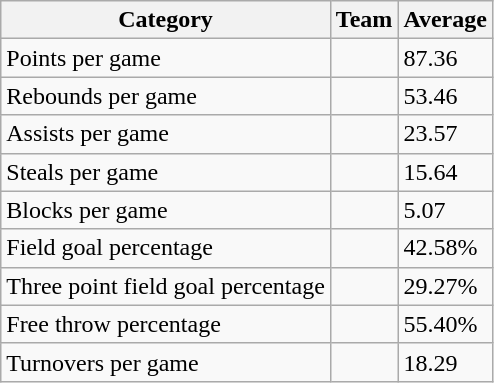<table class="wikitable">
<tr>
<th>Category</th>
<th>Team</th>
<th>Average</th>
</tr>
<tr>
<td>Points per game</td>
<td></td>
<td>87.36</td>
</tr>
<tr>
<td>Rebounds per game</td>
<td></td>
<td>53.46</td>
</tr>
<tr>
<td>Assists per game</td>
<td></td>
<td>23.57</td>
</tr>
<tr>
<td>Steals per game</td>
<td></td>
<td>15.64</td>
</tr>
<tr>
<td>Blocks per game</td>
<td></td>
<td>5.07</td>
</tr>
<tr>
<td>Field goal percentage</td>
<td></td>
<td>42.58%</td>
</tr>
<tr>
<td>Three point field goal percentage</td>
<td></td>
<td>29.27%</td>
</tr>
<tr>
<td>Free throw percentage</td>
<td></td>
<td>55.40%</td>
</tr>
<tr>
<td>Turnovers per game</td>
<td></td>
<td>18.29</td>
</tr>
</table>
